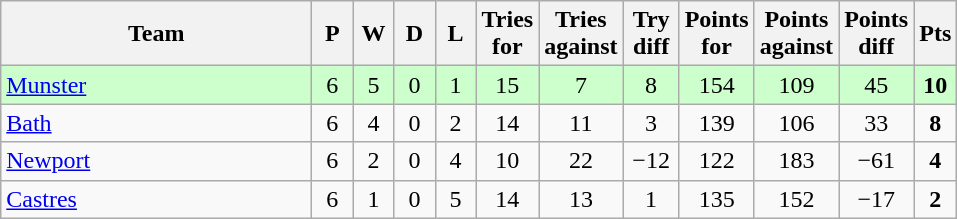<table class="wikitable" style="text-align: center;">
<tr>
<th width="200">Team</th>
<th width="20">P</th>
<th width="20">W</th>
<th width="20">D</th>
<th width="20">L</th>
<th width="20">Tries for</th>
<th width="20">Tries against</th>
<th width="30">Try diff</th>
<th width="20">Points for</th>
<th width="20">Points against</th>
<th width="25">Points diff</th>
<th width="20">Pts</th>
</tr>
<tr bgcolor="#ccffcc">
<td align="left">  <a href='#'>Munster</a></td>
<td>6</td>
<td>5</td>
<td>0</td>
<td>1</td>
<td>15</td>
<td>7</td>
<td>8</td>
<td>154</td>
<td>109</td>
<td>45</td>
<td><strong>10</strong></td>
</tr>
<tr>
<td align="left">  <a href='#'>Bath</a></td>
<td>6</td>
<td>4</td>
<td>0</td>
<td>2</td>
<td>14</td>
<td>11</td>
<td>3</td>
<td>139</td>
<td>106</td>
<td>33</td>
<td><strong>8</strong></td>
</tr>
<tr>
<td align="left"> <a href='#'>Newport</a></td>
<td>6</td>
<td>2</td>
<td>0</td>
<td>4</td>
<td>10</td>
<td>22</td>
<td>−12</td>
<td>122</td>
<td>183</td>
<td>−61</td>
<td><strong>4</strong></td>
</tr>
<tr>
<td align="left"> <a href='#'>Castres</a></td>
<td>6</td>
<td>1</td>
<td>0</td>
<td>5</td>
<td>14</td>
<td>13</td>
<td>1</td>
<td>135</td>
<td>152</td>
<td>−17</td>
<td><strong>2</strong></td>
</tr>
</table>
